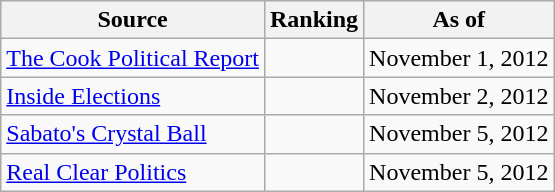<table class="wikitable" style="text-align:center">
<tr>
<th>Source</th>
<th>Ranking</th>
<th>As of</th>
</tr>
<tr>
<td align=left><a href='#'>The Cook Political Report</a></td>
<td></td>
<td>November 1, 2012</td>
</tr>
<tr>
<td align=left><a href='#'>Inside Elections</a></td>
<td></td>
<td>November 2, 2012</td>
</tr>
<tr>
<td align=left><a href='#'>Sabato's Crystal Ball</a></td>
<td></td>
<td>November 5, 2012</td>
</tr>
<tr>
<td align=left><a href='#'>Real Clear Politics</a></td>
<td></td>
<td>November 5, 2012</td>
</tr>
</table>
